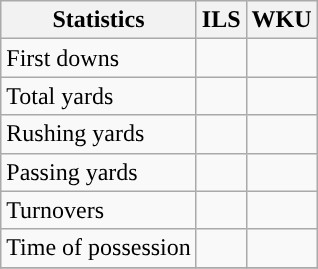<table class="wikitable" style="float: left;">
<tr>
<th>Statistics</th>
<th>ILS</th>
<th>WKU</th>
</tr>
<tr>
<td>First downs</td>
<td></td>
<td></td>
</tr>
<tr>
<td>Total yards</td>
<td></td>
<td></td>
</tr>
<tr>
<td>Rushing yards</td>
<td></td>
<td></td>
</tr>
<tr>
<td>Passing yards</td>
<td></td>
<td></td>
</tr>
<tr>
<td>Turnovers</td>
<td></td>
<td></td>
</tr>
<tr>
<td>Time of possession</td>
<td></td>
<td></td>
</tr>
<tr>
</tr>
</table>
